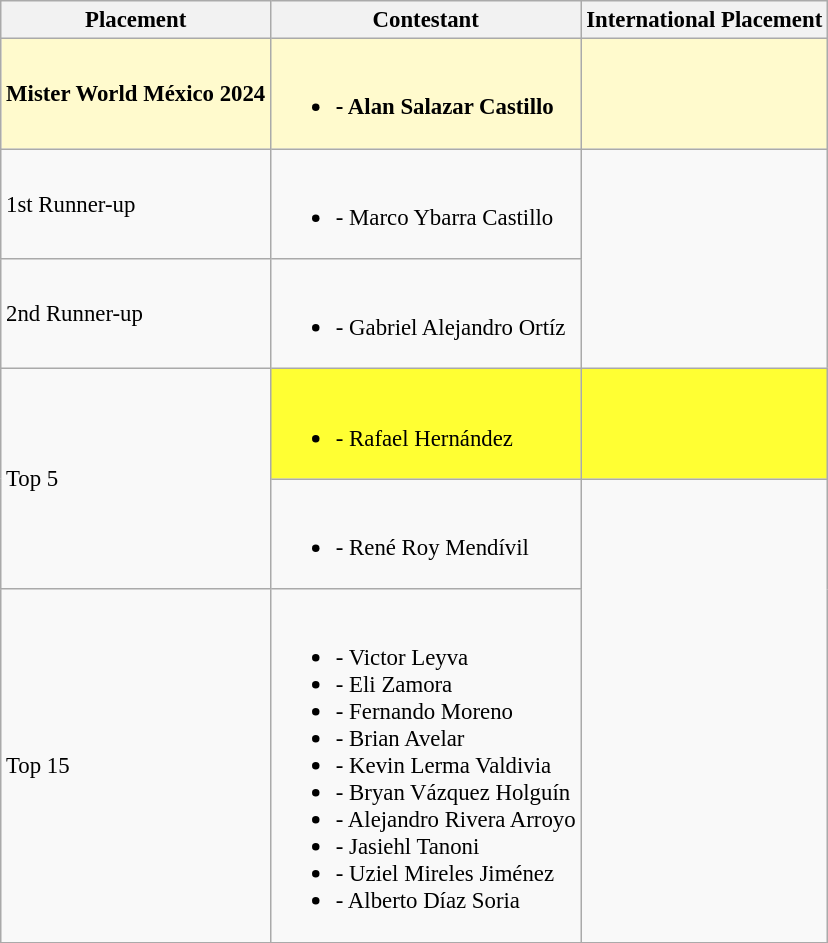<table class="wikitable sortable" style="font-size: 95%;">
<tr>
<th>Placement</th>
<th>Contestant</th>
<th>International Placement</th>
</tr>
<tr style="background:#FFFACD">
<td><strong>Mister World México 2024</strong></td>
<td><br><ul><li><strong> - Alan Salazar Castillo</strong></li></ul></td>
<td></td>
</tr>
<tr>
<td>1st Runner-up</td>
<td><br><ul><li> - Marco Ybarra Castillo</li></ul></td>
</tr>
<tr>
<td>2nd Runner-up</td>
<td><br><ul><li> - Gabriel Alejandro Ortíz</li></ul></td>
</tr>
<tr>
<td rowspan="2">Top 5</td>
<td style="background-color:#FFFF33"><br><ul><li> - Rafael Hernández</li></ul></td>
<td style="background-color:#FFFF33"></td>
</tr>
<tr>
<td><br><ul><li> - René Roy Mendívil</li></ul></td>
</tr>
<tr>
<td>Top 15</td>
<td><br><ul><li> - Victor Leyva</li><li> - Eli Zamora</li><li> - Fernando Moreno</li><li> - Brian Avelar</li><li> - Kevin Lerma Valdivia</li><li> - Bryan Vázquez Holguín</li><li> - Alejandro Rivera Arroyo</li><li> - Jasiehl Tanoni</li><li> - Uziel Mireles Jiménez</li><li> - Alberto Díaz Soria</li></ul></td>
</tr>
<tr>
</tr>
</table>
